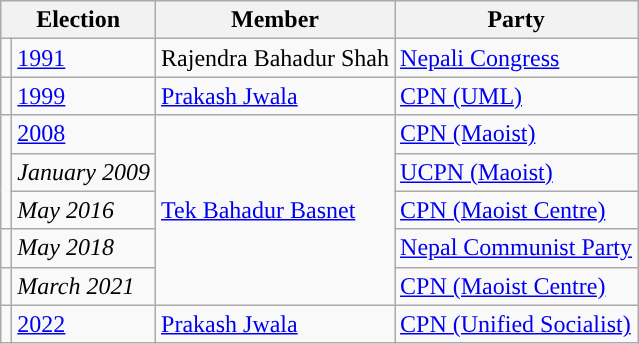<table class="wikitable">
<tr>
<th colspan="2">Election</th>
<th>Member</th>
<th>Party</th>
</tr>
<tr>
<td style="color:inherit;background:"></td>
<td><a href='#'>1991</a></td>
<td>Rajendra Bahadur Shah</td>
<td><a href='#'>Nepali Congress</a></td>
</tr>
<tr>
<td style="color:inherit;background:"></td>
<td><a href='#'>1999</a></td>
<td><a href='#'>Prakash Jwala</a></td>
<td><a href='#'>CPN (UML)</a></td>
</tr>
<tr>
<td rowspan="3" style="color:inherit;background:"></td>
<td><a href='#'>2008</a></td>
<td rowspan="5"><a href='#'>Tek Bahadur Basnet</a></td>
<td><a href='#'>CPN (Maoist)</a></td>
</tr>
<tr>
<td><em>January 2009</em></td>
<td><a href='#'>UCPN (Maoist)</a></td>
</tr>
<tr>
<td><em>May 2016</em></td>
<td><a href='#'>CPN (Maoist Centre)</a></td>
</tr>
<tr>
<td style="color:inherit;background:"></td>
<td><em>May 2018</em></td>
<td><a href='#'>Nepal Communist Party</a></td>
</tr>
<tr>
<td style="color:inherit;background:"></td>
<td><em>March 2021</em></td>
<td><a href='#'>CPN (Maoist Centre)</a></td>
</tr>
<tr>
<td style="color:inherit;background:"></td>
<td><a href='#'>2022</a></td>
<td><a href='#'>Prakash Jwala</a></td>
<td><a href='#'>CPN (Unified Socialist)</a></td>
</tr>
</table>
